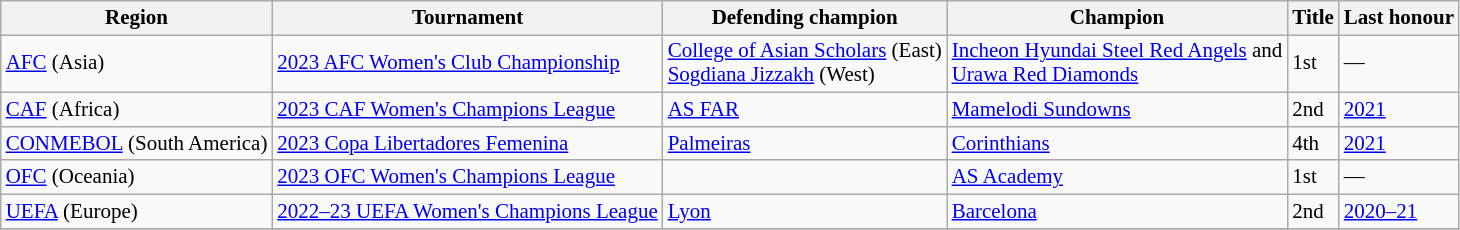<table class=wikitable style="font-size:14px">
<tr>
<th>Region</th>
<th>Tournament</th>
<th>Defending champion</th>
<th>Champion</th>
<th>Title</th>
<th>Last honour</th>
</tr>
<tr>
<td><a href='#'>AFC</a> (Asia)</td>
<td><a href='#'>2023 AFC Women's Club Championship</a></td>
<td> <a href='#'>College of Asian Scholars</a> (East)<br> <a href='#'>Sogdiana Jizzakh</a> (West)</td>
<td> <a href='#'>Incheon Hyundai Steel Red Angels</a> and<br> <a href='#'>Urawa Red Diamonds</a></td>
<td>1st</td>
<td>—</td>
</tr>
<tr>
<td><a href='#'>CAF</a> (Africa)</td>
<td><a href='#'>2023 CAF Women's Champions League</a></td>
<td> <a href='#'>AS FAR</a></td>
<td> <a href='#'>Mamelodi Sundowns</a></td>
<td>2nd</td>
<td><a href='#'>2021</a></td>
</tr>
<tr>
<td><a href='#'>CONMEBOL</a> (South America)</td>
<td><a href='#'>2023 Copa Libertadores Femenina</a></td>
<td> <a href='#'>Palmeiras</a></td>
<td> <a href='#'>Corinthians</a></td>
<td>4th</td>
<td><a href='#'>2021</a></td>
</tr>
<tr>
<td><a href='#'>OFC</a> (Oceania)</td>
<td><a href='#'>2023 OFC Women's Champions League</a></td>
<td></td>
<td> <a href='#'>AS Academy</a></td>
<td>1st</td>
<td>—</td>
</tr>
<tr>
<td><a href='#'>UEFA</a> (Europe)</td>
<td><a href='#'>2022–23 UEFA Women's Champions League</a></td>
<td> <a href='#'>Lyon</a></td>
<td> <a href='#'>Barcelona</a></td>
<td>2nd</td>
<td><a href='#'>2020–21</a></td>
</tr>
<tr>
</tr>
</table>
